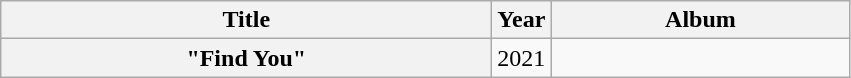<table class="wikitable plainrowheaders" style="text-align:center">
<tr>
<th scope="col" style="width:20em">Title</th>
<th scope="col">Year</th>
<th scope="col" style="width:12em">Album</th>
</tr>
<tr>
<th scope="row">"Find You"<br></th>
<td>2021</td>
<td></td>
</tr>
</table>
